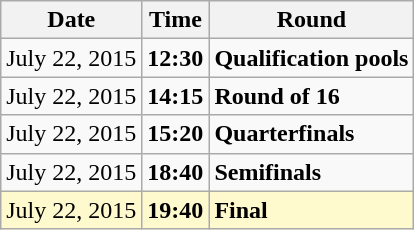<table class="wikitable">
<tr>
<th>Date</th>
<th>Time</th>
<th>Round</th>
</tr>
<tr>
<td>July 22, 2015</td>
<td><strong>12:30</strong></td>
<td><strong>Qualification pools</strong></td>
</tr>
<tr>
<td>July 22, 2015</td>
<td><strong>14:15</strong></td>
<td><strong>Round of 16</strong></td>
</tr>
<tr>
<td>July 22, 2015</td>
<td><strong>15:20</strong></td>
<td><strong>Quarterfinals</strong></td>
</tr>
<tr>
<td>July 22, 2015</td>
<td><strong>18:40</strong></td>
<td><strong>Semifinals</strong></td>
</tr>
<tr style=background:lemonchiffon>
<td>July 22, 2015</td>
<td><strong>19:40</strong></td>
<td><strong>Final</strong></td>
</tr>
</table>
